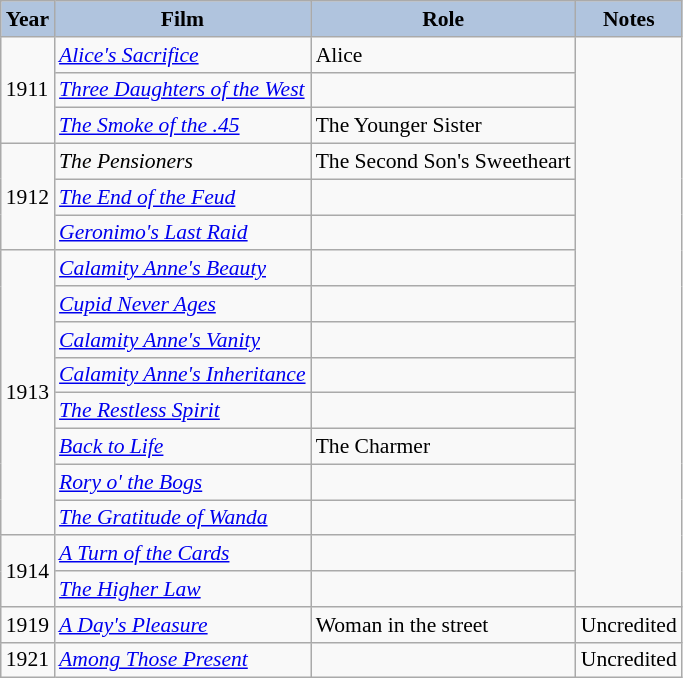<table class="wikitable" style="font-size:90%;">
<tr>
<th style="background:#B0C4DE;">Year</th>
<th style="background:#B0C4DE;">Film</th>
<th style="background:#B0C4DE;">Role</th>
<th style="background:#B0C4DE;">Notes</th>
</tr>
<tr>
<td rowspan=3>1911</td>
<td><em><a href='#'>Alice's Sacrifice</a></em></td>
<td>Alice</td>
</tr>
<tr>
<td><em><a href='#'>Three Daughters of the West</a></em></td>
<td></td>
</tr>
<tr>
<td><em><a href='#'>The Smoke of the .45</a></em></td>
<td>The Younger Sister</td>
</tr>
<tr>
<td rowspan=3>1912</td>
<td><em>The Pensioners</em></td>
<td>The Second Son's Sweetheart</td>
</tr>
<tr>
<td><em><a href='#'>The End of the Feud</a></em></td>
<td></td>
</tr>
<tr>
<td><em><a href='#'>Geronimo's Last Raid</a></em></td>
<td></td>
</tr>
<tr>
<td rowspan=8>1913</td>
<td><em><a href='#'>Calamity Anne's Beauty</a></em></td>
<td></td>
</tr>
<tr>
<td><em><a href='#'>Cupid Never Ages</a></em></td>
<td></td>
</tr>
<tr>
<td><em><a href='#'>Calamity Anne's Vanity</a></em></td>
<td></td>
</tr>
<tr>
<td><em><a href='#'>Calamity Anne's Inheritance</a></em></td>
<td></td>
</tr>
<tr>
<td><em><a href='#'>The Restless Spirit</a></em></td>
<td></td>
</tr>
<tr>
<td><em><a href='#'>Back to Life</a></em></td>
<td>The Charmer</td>
</tr>
<tr>
<td><em><a href='#'>Rory o' the Bogs</a></em></td>
<td></td>
</tr>
<tr>
<td><em><a href='#'>The Gratitude of Wanda</a></em></td>
<td></td>
</tr>
<tr>
<td rowspan=2>1914</td>
<td><em><a href='#'>A Turn of the Cards</a></em></td>
<td></td>
</tr>
<tr>
<td><em><a href='#'>The Higher Law</a></em></td>
<td></td>
</tr>
<tr>
<td>1919</td>
<td><em><a href='#'>A Day's Pleasure</a></em></td>
<td>Woman in the street</td>
<td>Uncredited</td>
</tr>
<tr>
<td>1921</td>
<td><em><a href='#'>Among Those Present</a></em></td>
<td></td>
<td>Uncredited</td>
</tr>
</table>
